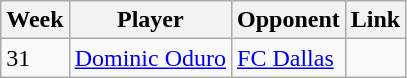<table class=wikitable>
<tr>
<th>Week</th>
<th>Player</th>
<th>Opponent</th>
<th>Link</th>
</tr>
<tr>
<td>31</td>
<td> <a href='#'>Dominic Oduro</a></td>
<td><a href='#'>FC Dallas</a></td>
<td></td>
</tr>
</table>
